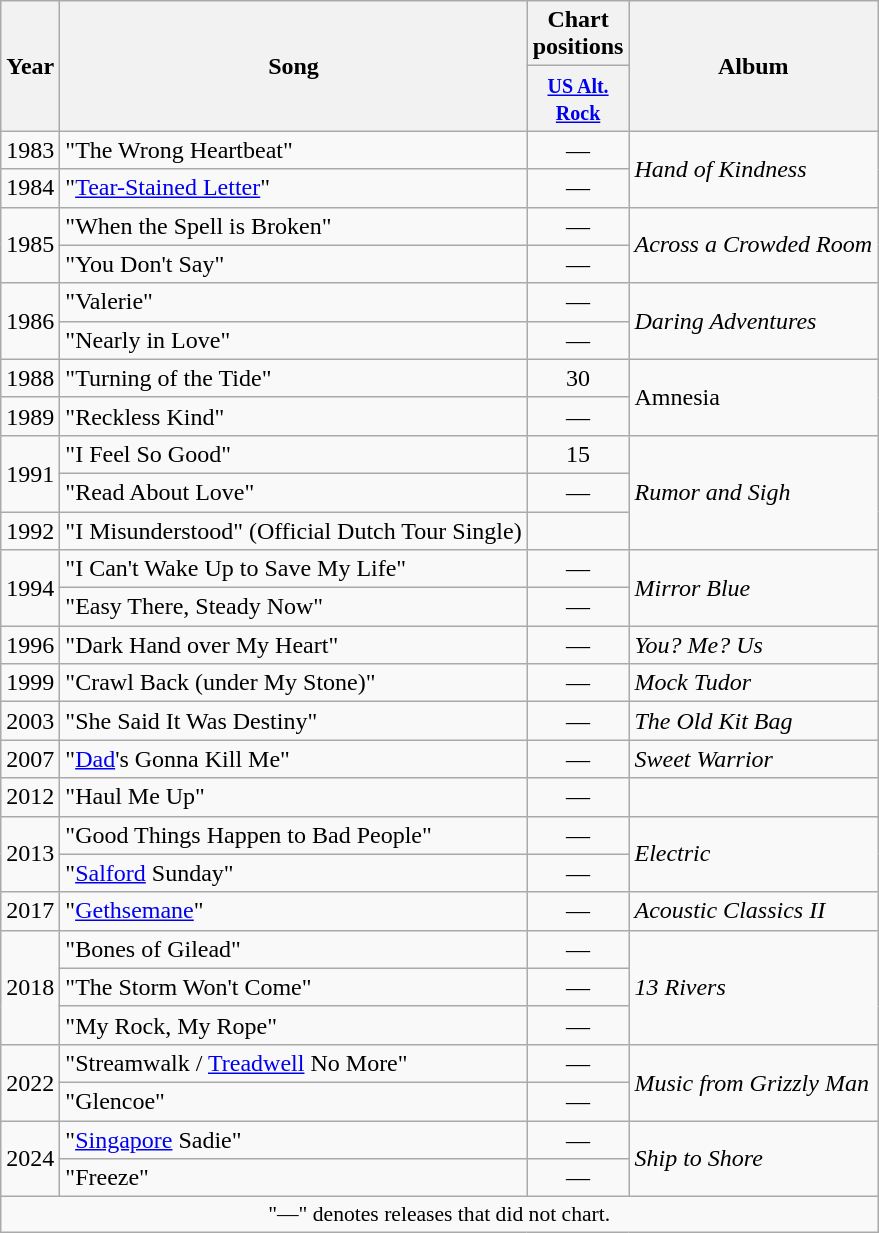<table class="wikitable">
<tr>
<th rowspan=2>Year</th>
<th rowspan=2>Song</th>
<th colspan=1>Chart positions</th>
<th rowspan=2>Album</th>
</tr>
<tr>
<th width="35"><small><a href='#'>US Alt. Rock</a></small></th>
</tr>
<tr>
<td>1983</td>
<td>"The Wrong Heartbeat"</td>
<td align="center">—</td>
<td rowspan="2"><em>Hand of Kindness</em></td>
</tr>
<tr>
<td>1984</td>
<td>"<a href='#'>Tear-Stained Letter</a>"</td>
<td align="center">—</td>
</tr>
<tr>
<td rowspan="2">1985</td>
<td>"When the Spell is Broken"</td>
<td align="center">—</td>
<td rowspan="2"><em>Across a Crowded Room</em></td>
</tr>
<tr>
<td>"You Don't Say"</td>
<td align="center">—</td>
</tr>
<tr>
<td rowspan="2">1986</td>
<td>"Valerie"</td>
<td align="center">—</td>
<td rowspan="2"><em>Daring Adventures</em></td>
</tr>
<tr>
<td>"Nearly in Love"</td>
<td align="center">—</td>
</tr>
<tr>
<td>1988</td>
<td>"Turning of the Tide"</td>
<td align="center">30</td>
<td rowspan="2">Amnesia</td>
</tr>
<tr>
<td>1989</td>
<td>"Reckless Kind"</td>
<td align="center">—</td>
</tr>
<tr>
<td rowspan="2">1991</td>
<td>"I Feel So Good"</td>
<td align="center">15</td>
<td rowspan="3"><em>Rumor and Sigh</em></td>
</tr>
<tr>
<td>"Read About Love"</td>
<td align="center">—</td>
</tr>
<tr>
<td>1992</td>
<td>"I Misunderstood" (Official Dutch Tour Single)</td>
<td align="center"></td>
</tr>
<tr>
<td rowspan="2">1994</td>
<td>"I Can't Wake Up to Save My Life"</td>
<td align="center">—</td>
<td rowspan="2"><em>Mirror Blue</em></td>
</tr>
<tr>
<td>"Easy There, Steady Now"</td>
<td align="center">—</td>
</tr>
<tr>
<td>1996</td>
<td>"Dark Hand over My Heart"</td>
<td align="center">—</td>
<td><em>You? Me? Us</em></td>
</tr>
<tr>
<td>1999</td>
<td>"Crawl Back (under My Stone)"</td>
<td align="center">—</td>
<td><em>Mock Tudor</em></td>
</tr>
<tr>
<td>2003</td>
<td>"She Said It Was Destiny"</td>
<td align="center">—</td>
<td><em>The Old Kit Bag</em></td>
</tr>
<tr>
<td>2007</td>
<td>"<a href='#'>Dad</a>'s Gonna Kill Me"</td>
<td align="center">—</td>
<td><em>Sweet Warrior</em></td>
</tr>
<tr>
<td>2012</td>
<td>"Haul Me Up"</td>
<td align="center">—</td>
</tr>
<tr>
<td rowspan="2">2013</td>
<td>"Good Things Happen to Bad People"</td>
<td align="center">—</td>
<td rowspan="2"><em>Electric</em></td>
</tr>
<tr>
<td>"<a href='#'>Salford</a> Sunday"</td>
<td align="center">—</td>
</tr>
<tr>
<td>2017</td>
<td>"<a href='#'>Gethsemane</a>"</td>
<td align="center">—</td>
<td><em>Acoustic Classics II</em></td>
</tr>
<tr>
<td rowspan="3">2018</td>
<td>"Bones of Gilead"</td>
<td align="center">—</td>
<td rowspan="3"><em>13 Rivers</em></td>
</tr>
<tr>
<td>"The Storm Won't Come"</td>
<td align="center">—</td>
</tr>
<tr>
<td>"My Rock, My Rope"</td>
<td align="center">—</td>
</tr>
<tr>
<td rowspan="2">2022</td>
<td>"Streamwalk / <a href='#'>Treadwell</a> No More"</td>
<td align="center">—</td>
<td rowspan="2"><em>Music from Grizzly Man</em></td>
</tr>
<tr>
<td>"Glencoe"</td>
<td align="center">—</td>
</tr>
<tr>
<td rowspan="2">2024</td>
<td>"<a href='#'>Singapore</a> Sadie"</td>
<td align="center">—</td>
<td rowspan="2"><em>Ship to Shore</em></td>
</tr>
<tr>
<td>"Freeze"</td>
<td align="center">—</td>
</tr>
<tr>
<td align="center" colspan="14" style="font-size:90%">"—" denotes releases that did not chart.</td>
</tr>
</table>
